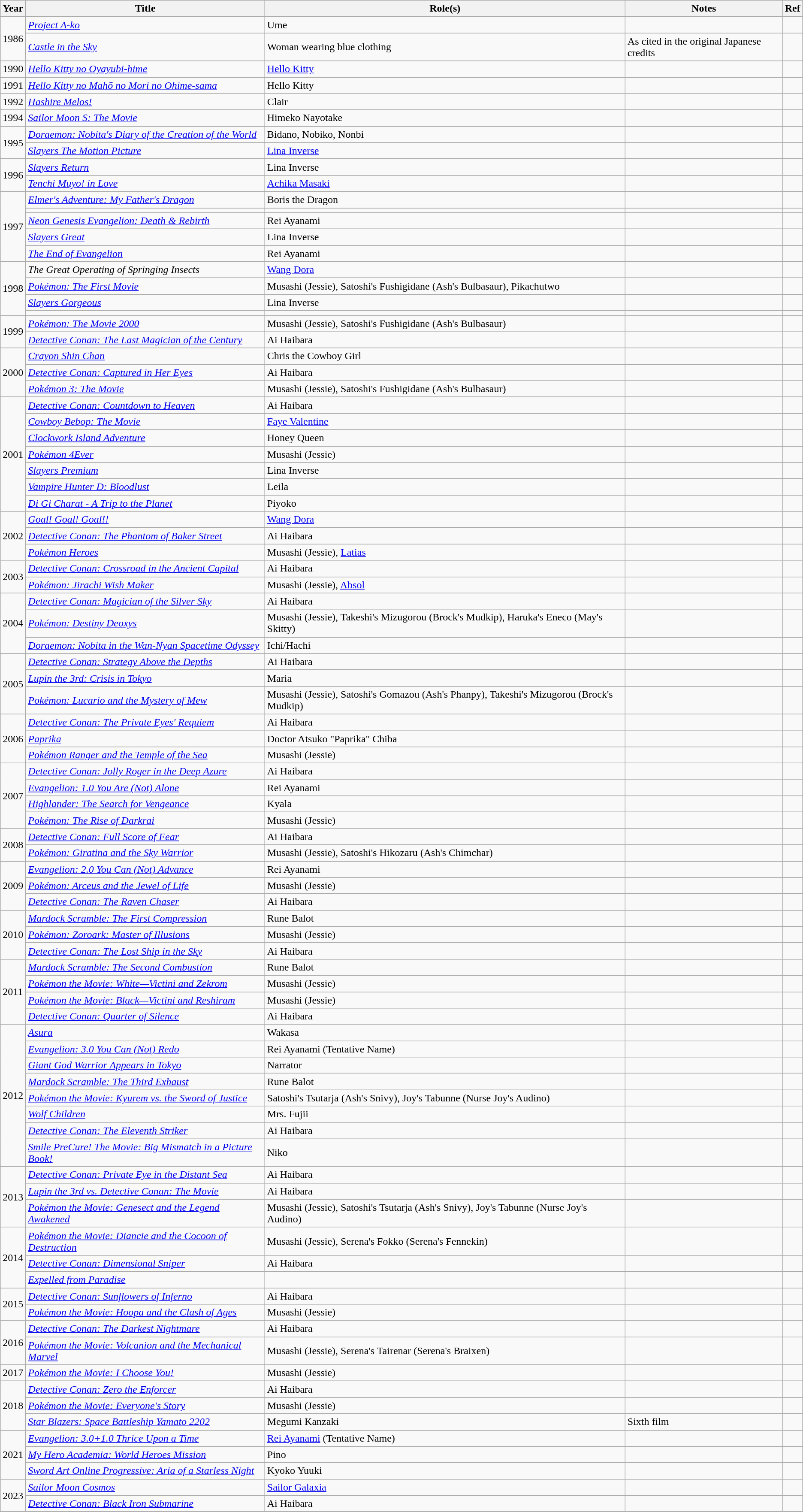<table class="wikitable sortable">
<tr>
<th>Year</th>
<th>Title</th>
<th>Role(s)</th>
<th>Notes</th>
<th>Ref</th>
</tr>
<tr>
<td rowspan="2">1986</td>
<td><em><a href='#'>Project A-ko</a></em></td>
<td>Ume</td>
<td></td>
<td></td>
</tr>
<tr>
<td><em><a href='#'>Castle in the Sky</a></em></td>
<td>Woman wearing blue clothing</td>
<td>As cited in the original Japanese credits</td>
<td></td>
</tr>
<tr>
<td>1990</td>
<td><em><a href='#'>Hello Kitty no Oyayubi-hime</a></em></td>
<td><a href='#'>Hello Kitty</a></td>
<td></td>
<td></td>
</tr>
<tr>
<td>1991</td>
<td><em><a href='#'>Hello Kitty no Mahō no Mori no Ohime-sama</a></em></td>
<td>Hello Kitty</td>
<td></td>
<td></td>
</tr>
<tr>
<td>1992</td>
<td><em><a href='#'>Hashire Melos!</a></em></td>
<td>Clair</td>
<td></td>
<td></td>
</tr>
<tr>
<td>1994</td>
<td><em><a href='#'>Sailor Moon S: The Movie</a></em></td>
<td>Himeko Nayotake</td>
<td></td>
<td></td>
</tr>
<tr>
<td rowspan="2">1995</td>
<td><em><a href='#'>Doraemon: Nobita's Diary of the Creation of the World</a></em></td>
<td>Bidano, Nobiko, Nonbi</td>
<td></td>
<td></td>
</tr>
<tr>
<td><em><a href='#'>Slayers The Motion Picture</a></em></td>
<td><a href='#'>Lina Inverse</a></td>
<td></td>
<td></td>
</tr>
<tr>
<td rowspan="2">1996</td>
<td><em><a href='#'>Slayers Return</a></em></td>
<td>Lina Inverse</td>
<td></td>
<td></td>
</tr>
<tr>
<td><em><a href='#'>Tenchi Muyo! in Love</a></em></td>
<td><a href='#'>Achika Masaki</a></td>
<td></td>
<td></td>
</tr>
<tr>
<td rowspan="5">1997</td>
<td><em><a href='#'>Elmer's Adventure: My Father's Dragon</a></em></td>
<td>Boris the Dragon</td>
<td></td>
<td></td>
</tr>
<tr>
<td></td>
<td></td>
<td></td>
<td></td>
</tr>
<tr>
<td><em><a href='#'>Neon Genesis Evangelion: Death & Rebirth</a></em></td>
<td>Rei Ayanami</td>
<td></td>
<td></td>
</tr>
<tr>
<td><em><a href='#'>Slayers Great</a></em></td>
<td>Lina Inverse</td>
<td></td>
<td></td>
</tr>
<tr>
<td><em><a href='#'>The End of Evangelion</a></em></td>
<td>Rei Ayanami</td>
<td></td>
<td></td>
</tr>
<tr>
<td rowspan="4">1998</td>
<td><em>The Great Operating of Springing Insects</em></td>
<td><a href='#'>Wang Dora</a></td>
<td></td>
<td></td>
</tr>
<tr>
<td><em><a href='#'>Pokémon: The First Movie</a></em></td>
<td>Musashi (Jessie), Satoshi's Fushigidane (Ash's Bulbasaur), Pikachutwo</td>
<td></td>
<td></td>
</tr>
<tr>
<td><em><a href='#'>Slayers Gorgeous</a></em></td>
<td>Lina Inverse</td>
<td></td>
<td></td>
</tr>
<tr>
<td></td>
<td></td>
<td></td>
<td></td>
</tr>
<tr>
<td rowspan="2">1999</td>
<td><em><a href='#'>Pokémon: The Movie 2000</a></em></td>
<td>Musashi (Jessie), Satoshi's Fushigidane (Ash's Bulbasaur)</td>
<td></td>
<td></td>
</tr>
<tr>
<td><em><a href='#'>Detective Conan: The Last Magician of the Century</a></em></td>
<td>Ai Haibara</td>
<td></td>
<td></td>
</tr>
<tr>
<td rowspan="3">2000</td>
<td><em><a href='#'>Crayon Shin Chan</a></em></td>
<td>Chris the Cowboy Girl</td>
<td></td>
<td></td>
</tr>
<tr>
<td><em><a href='#'>Detective Conan: Captured in Her Eyes</a></em></td>
<td>Ai Haibara</td>
<td></td>
<td></td>
</tr>
<tr>
<td><em><a href='#'>Pokémon 3: The Movie</a></em></td>
<td>Musashi (Jessie), Satoshi's Fushigidane (Ash's Bulbasaur)</td>
<td></td>
<td></td>
</tr>
<tr>
<td rowspan="7">2001</td>
<td><em><a href='#'>Detective Conan: Countdown to Heaven</a></em></td>
<td>Ai Haibara</td>
<td></td>
<td></td>
</tr>
<tr>
<td><em><a href='#'>Cowboy Bebop: The Movie</a></em></td>
<td><a href='#'>Faye Valentine</a></td>
<td></td>
<td></td>
</tr>
<tr>
<td><em><a href='#'>Clockwork Island Adventure</a></em></td>
<td>Honey Queen</td>
<td></td>
<td></td>
</tr>
<tr>
<td><em><a href='#'>Pokémon 4Ever</a></em></td>
<td>Musashi (Jessie)</td>
<td></td>
<td></td>
</tr>
<tr>
<td><em><a href='#'>Slayers Premium</a></em></td>
<td>Lina Inverse</td>
<td></td>
<td></td>
</tr>
<tr>
<td><em><a href='#'>Vampire Hunter D: Bloodlust</a></em></td>
<td>Leila</td>
<td></td>
<td></td>
</tr>
<tr>
<td><em><a href='#'>Di Gi Charat - A Trip to the Planet</a></em></td>
<td>Piyoko</td>
<td></td>
<td></td>
</tr>
<tr>
<td rowspan="3">2002</td>
<td><em><a href='#'>Goal! Goal! Goal!!</a></em></td>
<td><a href='#'>Wang Dora</a></td>
<td></td>
<td></td>
</tr>
<tr>
<td><em><a href='#'>Detective Conan: The Phantom of Baker Street</a></em></td>
<td>Ai Haibara</td>
<td></td>
<td></td>
</tr>
<tr>
<td><em><a href='#'>Pokémon Heroes</a></em></td>
<td>Musashi (Jessie), <a href='#'>Latias</a></td>
<td></td>
<td></td>
</tr>
<tr>
<td rowspan="2">2003</td>
<td><em><a href='#'>Detective Conan: Crossroad in the Ancient Capital</a></em></td>
<td>Ai Haibara</td>
<td></td>
<td></td>
</tr>
<tr>
<td><em><a href='#'>Pokémon: Jirachi Wish Maker</a></em></td>
<td>Musashi (Jessie), <a href='#'>Absol</a></td>
<td></td>
<td></td>
</tr>
<tr>
<td rowspan="3">2004</td>
<td><em><a href='#'>Detective Conan: Magician of the Silver Sky</a></em></td>
<td>Ai Haibara</td>
<td></td>
<td></td>
</tr>
<tr>
<td><em><a href='#'>Pokémon: Destiny Deoxys</a></em></td>
<td>Musashi (Jessie), Takeshi's Mizugorou (Brock's Mudkip), Haruka's Eneco (May's Skitty)</td>
<td></td>
<td></td>
</tr>
<tr>
<td><em><a href='#'>Doraemon: Nobita in the Wan-Nyan Spacetime Odyssey</a></em></td>
<td>Ichi/Hachi</td>
<td></td>
<td></td>
</tr>
<tr>
<td rowspan="3">2005</td>
<td><em><a href='#'>Detective Conan: Strategy Above the Depths</a></em></td>
<td>Ai Haibara</td>
<td></td>
<td></td>
</tr>
<tr>
<td><em><a href='#'>Lupin the 3rd: Crisis in Tokyo</a></em></td>
<td>Maria</td>
<td></td>
<td></td>
</tr>
<tr>
<td><em><a href='#'>Pokémon: Lucario and the Mystery of Mew</a></em></td>
<td>Musashi (Jessie), Satoshi's Gomazou (Ash's Phanpy), Takeshi's Mizugorou (Brock's Mudkip)</td>
<td></td>
<td></td>
</tr>
<tr>
<td rowspan="3">2006</td>
<td><em><a href='#'>Detective Conan: The Private Eyes' Requiem</a></em></td>
<td>Ai Haibara</td>
<td></td>
<td></td>
</tr>
<tr>
<td><em><a href='#'>Paprika</a></em></td>
<td>Doctor Atsuko "Paprika" Chiba</td>
<td></td>
<td></td>
</tr>
<tr>
<td><em><a href='#'>Pokémon Ranger and the Temple of the Sea</a></em></td>
<td>Musashi (Jessie)</td>
<td></td>
<td></td>
</tr>
<tr>
<td rowspan="4">2007</td>
<td><em><a href='#'>Detective Conan: Jolly Roger in the Deep Azure</a></em></td>
<td>Ai Haibara</td>
<td></td>
<td></td>
</tr>
<tr>
<td><em><a href='#'>Evangelion: 1.0 You Are (Not) Alone</a></em></td>
<td>Rei Ayanami</td>
<td></td>
<td></td>
</tr>
<tr>
<td><em><a href='#'>Highlander: The Search for Vengeance</a></em></td>
<td>Kyala</td>
<td></td>
<td></td>
</tr>
<tr>
<td><em><a href='#'>Pokémon: The Rise of Darkrai</a></em></td>
<td>Musashi (Jessie)</td>
<td></td>
<td></td>
</tr>
<tr>
<td rowspan="2">2008</td>
<td><em><a href='#'>Detective Conan: Full Score of Fear</a></em></td>
<td>Ai Haibara</td>
<td></td>
<td></td>
</tr>
<tr>
<td><em><a href='#'>Pokémon: Giratina and the Sky Warrior</a></em></td>
<td>Musashi (Jessie), Satoshi's Hikozaru (Ash's Chimchar)</td>
<td></td>
<td></td>
</tr>
<tr>
<td rowspan="3">2009</td>
<td><em><a href='#'>Evangelion: 2.0 You Can (Not) Advance</a></em></td>
<td>Rei Ayanami</td>
<td></td>
<td></td>
</tr>
<tr>
<td><em><a href='#'>Pokémon: Arceus and the Jewel of Life</a></em></td>
<td>Musashi (Jessie)</td>
<td></td>
<td></td>
</tr>
<tr>
<td><em><a href='#'>Detective Conan: The Raven Chaser</a></em></td>
<td>Ai Haibara</td>
<td></td>
<td></td>
</tr>
<tr>
<td rowspan="3">2010</td>
<td><em><a href='#'>Mardock Scramble: The First Compression</a></em></td>
<td>Rune Balot</td>
<td></td>
<td></td>
</tr>
<tr>
<td><em><a href='#'>Pokémon: Zoroark: Master of Illusions</a></em></td>
<td>Musashi (Jessie)</td>
<td></td>
<td></td>
</tr>
<tr>
<td><em><a href='#'>Detective Conan: The Lost Ship in the Sky</a></em></td>
<td>Ai Haibara</td>
<td></td>
<td></td>
</tr>
<tr>
<td rowspan="4">2011</td>
<td><em><a href='#'>Mardock Scramble: The Second Combustion</a></em></td>
<td>Rune Balot</td>
<td></td>
<td></td>
</tr>
<tr>
<td><em><a href='#'>Pokémon the Movie: White—Victini and Zekrom</a></em></td>
<td>Musashi (Jessie)</td>
<td></td>
<td></td>
</tr>
<tr>
<td><em><a href='#'>Pokémon the Movie: Black—Victini and Reshiram</a></em></td>
<td>Musashi (Jessie)</td>
<td></td>
<td></td>
</tr>
<tr>
<td><em><a href='#'>Detective Conan: Quarter of Silence</a></em></td>
<td>Ai Haibara</td>
<td></td>
<td></td>
</tr>
<tr>
<td rowspan="8">2012</td>
<td><em><a href='#'>Asura</a></em></td>
<td>Wakasa</td>
<td></td>
<td></td>
</tr>
<tr>
<td><em><a href='#'>Evangelion: 3.0 You Can (Not) Redo</a></em></td>
<td>Rei Ayanami (Tentative Name)</td>
<td></td>
<td></td>
</tr>
<tr>
<td><em><a href='#'>Giant God Warrior Appears in Tokyo</a></em></td>
<td>Narrator</td>
<td></td>
<td></td>
</tr>
<tr>
<td><em><a href='#'>Mardock Scramble: The Third Exhaust</a></em></td>
<td>Rune Balot</td>
<td></td>
<td></td>
</tr>
<tr>
<td><em><a href='#'>Pokémon the Movie: Kyurem vs. the Sword of Justice</a></em></td>
<td>Satoshi's Tsutarja (Ash's Snivy), Joy's Tabunne (Nurse Joy's Audino)</td>
<td></td>
<td></td>
</tr>
<tr>
<td><em><a href='#'>Wolf Children</a></em></td>
<td>Mrs. Fujii</td>
<td></td>
<td></td>
</tr>
<tr>
<td><em><a href='#'>Detective Conan: The Eleventh Striker</a></em></td>
<td>Ai Haibara</td>
<td></td>
<td></td>
</tr>
<tr>
<td><em><a href='#'>Smile PreCure! The Movie: Big Mismatch in a Picture Book!</a></em></td>
<td>Niko</td>
<td></td>
<td></td>
</tr>
<tr>
<td rowspan="3">2013</td>
<td><em><a href='#'>Detective Conan: Private Eye in the Distant Sea</a></em></td>
<td>Ai Haibara</td>
<td></td>
<td></td>
</tr>
<tr>
<td><em><a href='#'>Lupin the 3rd vs. Detective Conan: The Movie</a></em></td>
<td>Ai Haibara</td>
<td></td>
<td></td>
</tr>
<tr>
<td><em><a href='#'>Pokémon the Movie: Genesect and the Legend Awakened</a></em></td>
<td>Musashi (Jessie), Satoshi's Tsutarja (Ash's Snivy), Joy's Tabunne (Nurse Joy's Audino)</td>
<td></td>
<td></td>
</tr>
<tr>
<td rowspan="3">2014</td>
<td><em><a href='#'>Pokémon the Movie: Diancie and the Cocoon of Destruction</a></em></td>
<td>Musashi (Jessie), Serena's Fokko (Serena's Fennekin)</td>
<td></td>
<td></td>
</tr>
<tr>
<td><em><a href='#'>Detective Conan: Dimensional Sniper</a></em></td>
<td>Ai Haibara</td>
<td></td>
<td></td>
</tr>
<tr>
<td><em><a href='#'>Expelled from Paradise</a></em></td>
<td></td>
<td></td>
<td></td>
</tr>
<tr>
<td rowspan="2">2015</td>
<td><em><a href='#'>Detective Conan: Sunflowers of Inferno</a></em></td>
<td>Ai Haibara</td>
<td></td>
<td></td>
</tr>
<tr>
<td><em><a href='#'>Pokémon the Movie: Hoopa and the Clash of Ages</a></em></td>
<td>Musashi (Jessie)</td>
<td></td>
<td></td>
</tr>
<tr>
<td rowspan="2">2016</td>
<td><em><a href='#'>Detective Conan: The Darkest Nightmare</a></em></td>
<td>Ai Haibara</td>
<td></td>
<td></td>
</tr>
<tr>
<td><em><a href='#'>Pokémon the Movie: Volcanion and the Mechanical Marvel</a></em></td>
<td>Musashi (Jessie), Serena's Tairenar (Serena's Braixen)</td>
<td></td>
<td></td>
</tr>
<tr>
<td>2017</td>
<td><em><a href='#'>Pokémon the Movie: I Choose You!</a></em></td>
<td>Musashi (Jessie)</td>
<td></td>
<td></td>
</tr>
<tr>
<td rowspan="3">2018</td>
<td><em><a href='#'>Detective Conan: Zero the Enforcer</a></em></td>
<td>Ai Haibara</td>
<td></td>
<td></td>
</tr>
<tr>
<td><em><a href='#'>Pokémon the Movie: Everyone's Story</a></em></td>
<td>Musashi (Jessie)</td>
<td></td>
<td></td>
</tr>
<tr>
<td><em><a href='#'>Star Blazers: Space Battleship Yamato 2202</a></em></td>
<td>Megumi Kanzaki</td>
<td>Sixth film</td>
<td></td>
</tr>
<tr>
<td rowspan="3">2021</td>
<td><em><a href='#'>Evangelion: 3.0+1.0 Thrice Upon a Time</a></em></td>
<td><a href='#'>Rei Ayanami</a> (Tentative Name)</td>
<td></td>
<td></td>
</tr>
<tr>
<td><em><a href='#'>My Hero Academia: World Heroes Mission</a></em></td>
<td>Pino</td>
<td></td>
<td></td>
</tr>
<tr>
<td><em><a href='#'>Sword Art Online Progressive: Aria of a Starless Night</a></em></td>
<td>Kyoko Yuuki</td>
<td></td>
<td></td>
</tr>
<tr>
<td rowspan="2">2023</td>
<td><em><a href='#'>Sailor Moon Cosmos</a></em></td>
<td><a href='#'>Sailor Galaxia</a></td>
<td></td>
<td></td>
</tr>
<tr>
<td><em><a href='#'>Detective Conan: Black Iron Submarine</a></em></td>
<td>Ai Haibara</td>
<td></td>
<td></td>
</tr>
<tr>
</tr>
</table>
